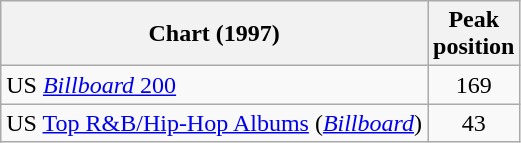<table class="wikitable">
<tr>
<th align="left">Chart (1997)</th>
<th align="left">Peak<br>position</th>
</tr>
<tr>
<td align="left">US <a href='#'><em>Billboard</em> 200</a></td>
<td align="center">169</td>
</tr>
<tr>
<td align="left">US <a href='#'>Top R&B/Hip-Hop Albums</a> (<em><a href='#'>Billboard</a></em>)</td>
<td align="center">43</td>
</tr>
</table>
